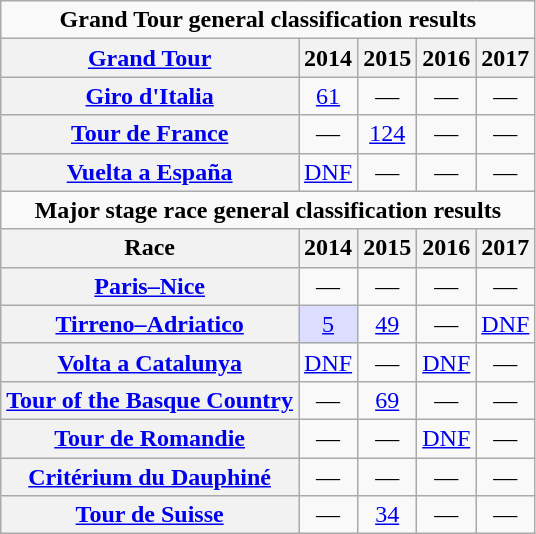<table class="wikitable plainrowheaders">
<tr>
<td colspan=6 align="center"><strong>Grand Tour general classification results</strong></td>
</tr>
<tr>
<th scope="col"><a href='#'>Grand Tour</a></th>
<th scope="col">2014</th>
<th scope="col">2015</th>
<th scope="col">2016</th>
<th scope="col">2017</th>
</tr>
<tr style="text-align:center;">
<th scope="row"> <a href='#'>Giro d'Italia</a></th>
<td><a href='#'>61</a></td>
<td>—</td>
<td>—</td>
<td>—</td>
</tr>
<tr style="text-align:center;">
<th scope="row"> <a href='#'>Tour de France</a></th>
<td>—</td>
<td><a href='#'>124</a></td>
<td>—</td>
<td>—</td>
</tr>
<tr style="text-align:center;">
<th scope="row"> <a href='#'>Vuelta a España</a></th>
<td><a href='#'>DNF</a></td>
<td>—</td>
<td>—</td>
<td>—</td>
</tr>
<tr>
<td colspan=6 align="center"><strong>Major stage race general classification results</strong></td>
</tr>
<tr>
<th scope="col">Race</th>
<th scope="col">2014</th>
<th scope="col">2015</th>
<th scope="col">2016</th>
<th scope="col">2017</th>
</tr>
<tr style="text-align:center;">
<th scope="row"> <a href='#'>Paris–Nice</a></th>
<td>—</td>
<td>—</td>
<td>—</td>
<td>—</td>
</tr>
<tr style="text-align:center;">
<th scope="row"> <a href='#'>Tirreno–Adriatico</a></th>
<td style="background:#ddf;"><a href='#'>5</a></td>
<td><a href='#'>49</a></td>
<td>—</td>
<td><a href='#'>DNF</a></td>
</tr>
<tr style="text-align:center;">
<th scope="row"> <a href='#'>Volta a Catalunya</a></th>
<td><a href='#'>DNF</a></td>
<td>—</td>
<td><a href='#'>DNF</a></td>
<td>—</td>
</tr>
<tr style="text-align:center;">
<th scope="row"> <a href='#'>Tour of the Basque Country</a></th>
<td>—</td>
<td><a href='#'>69</a></td>
<td>—</td>
<td>—</td>
</tr>
<tr style="text-align:center;">
<th scope="row"> <a href='#'>Tour de Romandie</a></th>
<td>—</td>
<td>—</td>
<td><a href='#'>DNF</a></td>
<td>—</td>
</tr>
<tr style="text-align:center;">
<th scope="row"> <a href='#'>Critérium du Dauphiné</a></th>
<td>—</td>
<td>—</td>
<td>—</td>
<td>—</td>
</tr>
<tr style="text-align:center;">
<th scope="row"> <a href='#'>Tour de Suisse</a></th>
<td>—</td>
<td><a href='#'>34</a></td>
<td>—</td>
<td>—</td>
</tr>
</table>
